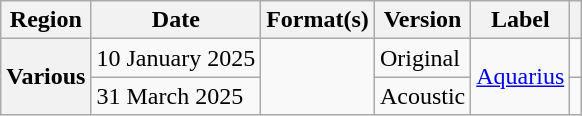<table class="wikitable plainrowheaders">
<tr>
<th scope="col">Region</th>
<th scope="col">Date</th>
<th scope="col">Format(s)</th>
<th scope="col">Version</th>
<th scope="col">Label</th>
<th scope="col"></th>
</tr>
<tr>
<th scope="row" rowspan="2">Various</th>
<td>10 January 2025</td>
<td rowspan="2"></td>
<td>Original</td>
<td rowspan="2"><a href='#'>Aquarius</a></td>
<td></td>
</tr>
<tr>
<td>31 March 2025</td>
<td>Acoustic</td>
<td></td>
</tr>
</table>
